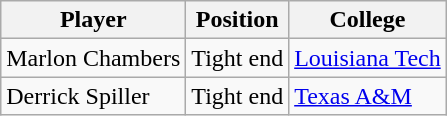<table class="wikitable">
<tr>
<th>Player</th>
<th>Position</th>
<th>College</th>
</tr>
<tr>
<td>Marlon Chambers</td>
<td>Tight end</td>
<td><a href='#'>Louisiana Tech</a></td>
</tr>
<tr>
<td>Derrick Spiller</td>
<td>Tight end</td>
<td><a href='#'>Texas A&M</a></td>
</tr>
</table>
